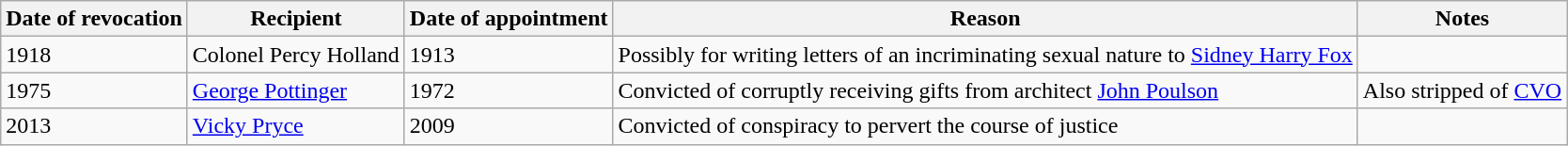<table class="wikitable">
<tr>
<th>Date of revocation</th>
<th>Recipient</th>
<th>Date of appointment</th>
<th>Reason</th>
<th>Notes</th>
</tr>
<tr>
<td>1918</td>
<td>Colonel Percy Holland</td>
<td>1913</td>
<td>Possibly for writing letters of an incriminating sexual nature to <a href='#'>Sidney Harry Fox</a></td>
<td></td>
</tr>
<tr>
<td>1975</td>
<td><a href='#'>George Pottinger</a></td>
<td>1972</td>
<td>Convicted of corruptly receiving gifts from architect <a href='#'>John Poulson</a></td>
<td>Also stripped of <a href='#'>CVO</a></td>
</tr>
<tr>
<td>2013</td>
<td><a href='#'>Vicky Pryce</a></td>
<td>2009</td>
<td>Convicted of conspiracy to pervert the course of justice</td>
<td></td>
</tr>
</table>
